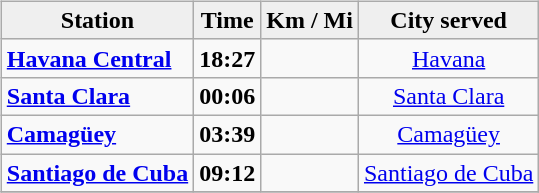<table>
<tr>
<td valign="top"><br><table class="wikitable">
<tr>
<th style="background:#efefef;">Station</th>
<th style="background:#efefef;">Time</th>
<th style="background:#efefef;">Km / Mi</th>
<th style="background:#efefef;">City served</th>
</tr>
<tr>
<td><strong><a href='#'>Havana Central</a></strong></td>
<td style="text-align:center;"><strong>18:27</strong></td>
<td style="text-align:center;"></td>
<td style="text-align:center;"><a href='#'>Havana</a></td>
</tr>
<tr>
<td><strong><a href='#'>Santa Clara</a></strong></td>
<td style="text-align:center;"><strong>00:06</strong></td>
<td style="text-align:center;"></td>
<td style="text-align:center;"><a href='#'>Santa Clara</a></td>
</tr>
<tr>
<td><strong><a href='#'>Camagüey</a></strong></td>
<td style="text-align:center;"><strong>03:39</strong></td>
<td style="text-align:center;"></td>
<td style="text-align:center;"><a href='#'>Camagüey</a></td>
</tr>
<tr>
<td><strong><a href='#'>Santiago de Cuba</a></strong></td>
<td style="text-align:center;"><strong>09:12</strong></td>
<td style="text-align:center;"></td>
<td style="text-align:center;"><a href='#'>Santiago de Cuba</a></td>
</tr>
<tr>
</tr>
</table>
</td>
</tr>
</table>
